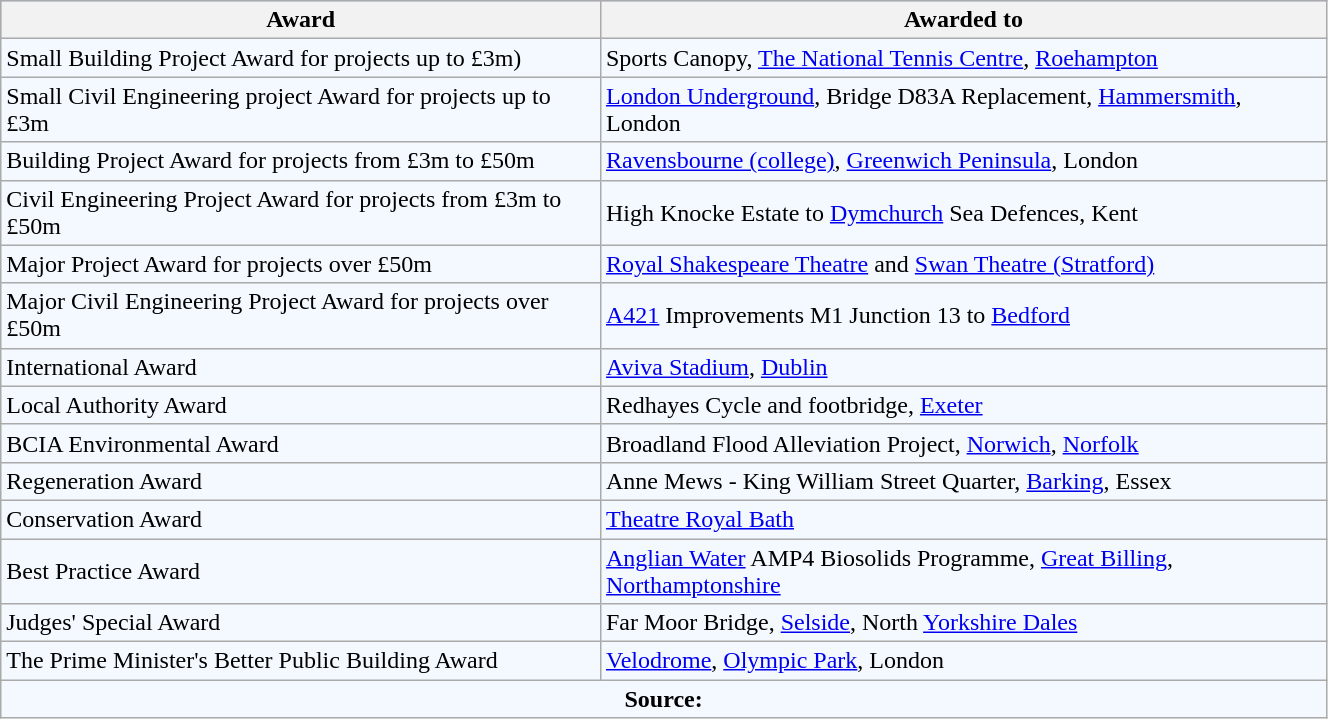<table class="wikitable mw-collapsible mw-collapsed" border="0" cellpadding="2" cellspacing="2" align="center" width="70%">
<tr bgcolor=#99CCFF>
<th align="left" valign="top">Award</th>
<th align="left" valign="top">Awarded to</th>
</tr>
<tr bgcolor=#F4F9FF>
<td>Small Building Project Award for projects up to £3m)</td>
<td>Sports Canopy, <a href='#'>The National Tennis Centre</a>, <a href='#'>Roehampton</a></td>
</tr>
<tr bgcolor=#F4F9FF>
<td>Small Civil Engineering project Award for projects up to £3m</td>
<td><a href='#'>London Underground</a>, Bridge D83A Replacement, <a href='#'>Hammersmith</a>, London</td>
</tr>
<tr bgcolor=#F4F9FF>
<td>Building Project Award for projects from £3m to £50m</td>
<td><a href='#'>Ravensbourne (college)</a>, <a href='#'>Greenwich Peninsula</a>, London</td>
</tr>
<tr bgcolor=#F4F9FF>
<td>Civil Engineering Project Award for projects from £3m to £50m</td>
<td>High Knocke Estate to <a href='#'>Dymchurch</a> Sea Defences, Kent</td>
</tr>
<tr bgcolor=#F4F9FF>
<td>Major Project Award for projects over £50m</td>
<td><a href='#'>Royal Shakespeare Theatre</a> and <a href='#'>Swan Theatre (Stratford)</a></td>
</tr>
<tr bgcolor=#F4F9FF>
<td>Major Civil Engineering Project Award for projects over £50m</td>
<td><a href='#'>A421</a> Improvements M1 Junction 13 to <a href='#'>Bedford</a></td>
</tr>
<tr bgcolor=#F4F9FF>
<td>International Award</td>
<td><a href='#'>Aviva Stadium</a>, <a href='#'>Dublin</a></td>
</tr>
<tr bgcolor=#F4F9FF>
<td>Local Authority Award</td>
<td>Redhayes Cycle and footbridge, <a href='#'>Exeter</a></td>
</tr>
<tr bgcolor=#F4F9FF>
<td>BCIA Environmental Award</td>
<td>Broadland Flood Alleviation Project, <a href='#'>Norwich</a>, <a href='#'>Norfolk</a></td>
</tr>
<tr bgcolor=#F4F9FF>
<td>Regeneration Award</td>
<td>Anne Mews - King William Street Quarter, <a href='#'>Barking</a>, Essex</td>
</tr>
<tr bgcolor=#F4F9FF>
<td>Conservation Award</td>
<td><a href='#'>Theatre Royal Bath</a></td>
</tr>
<tr bgcolor=#F4F9FF>
<td>Best Practice Award</td>
<td><a href='#'>Anglian Water</a> AMP4 Biosolids Programme, <a href='#'>Great Billing</a>, <a href='#'>Northamptonshire</a></td>
</tr>
<tr bgcolor=#F4F9FF>
<td>Judges' Special Award</td>
<td>Far Moor Bridge, <a href='#'>Selside</a>, North <a href='#'>Yorkshire Dales</a></td>
</tr>
<tr bgcolor=#F4F9FF>
<td>The Prime Minister's Better Public Building Award</td>
<td><a href='#'>Velodrome</a>, <a href='#'>Olympic Park</a>, London</td>
</tr>
<tr bgcolor=#F4F9FF>
<td colspan="2" style="text-align: center;"><strong>Source:</strong></td>
</tr>
</table>
